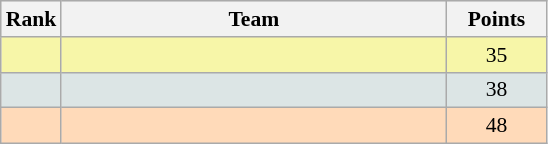<table class="wikitable" style="text-align:center; font-size: 90%; border: gray solid 1px;border-collapse:collapse;">
<tr bgcolor="#E4E4E4">
<th style="border-bottom:1px solid #AAAAAA" width=10>Rank</th>
<th style="border-bottom:1px solid #AAAAAA" width=250>Team</th>
<th style="border-bottom:1px solid #AAAAAA" width=60>Points</th>
</tr>
<tr bgcolor=F7F6A8>
<td></td>
<td align=left></td>
<td>35</td>
</tr>
<tr bgcolor=DCE5E5>
<td></td>
<td align=left></td>
<td>38</td>
</tr>
<tr bgcolor=FFDAB9>
<td></td>
<td align=left></td>
<td>48</td>
</tr>
</table>
